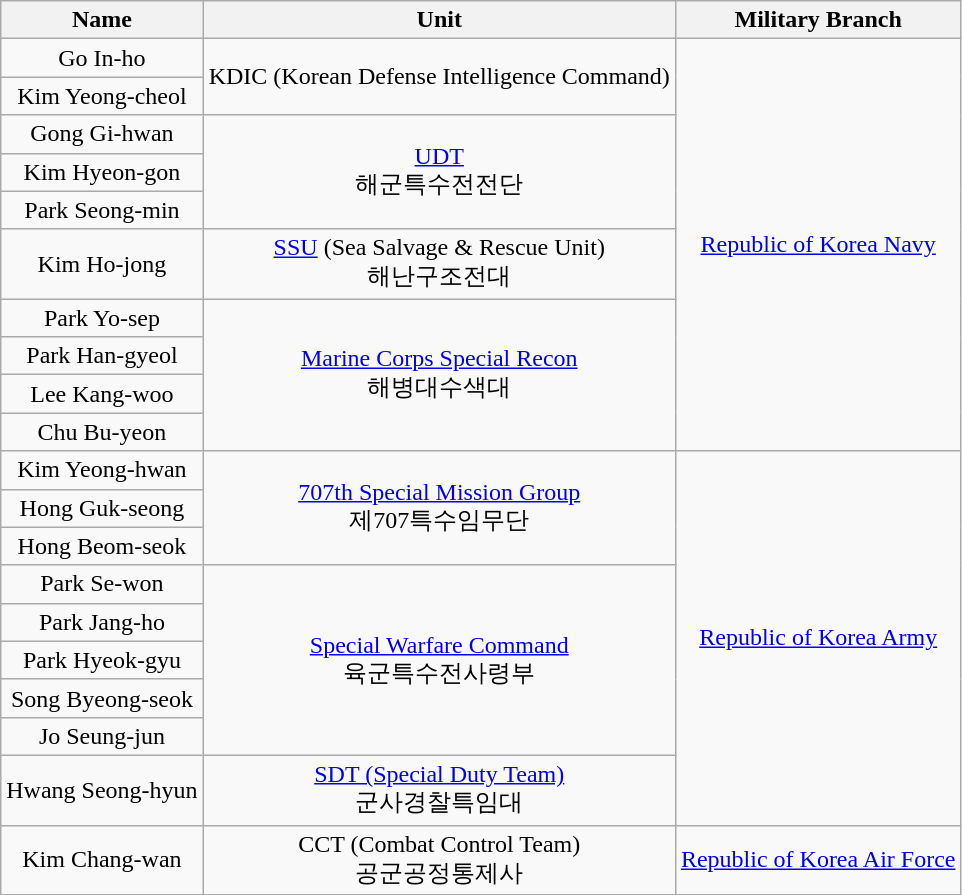<table class="wikitable mw-collapsible mw-collapsed" style="text-align:center;">
<tr>
<th>Name</th>
<th>Unit</th>
<th>Military Branch</th>
</tr>
<tr>
<td>Go In-ho</td>
<td rowspan="2">KDIC (Korean Defense Intelligence Command)<br></td>
<td rowspan="10"><a href='#'>Republic of Korea Navy</a></td>
</tr>
<tr>
<td>Kim Yeong-cheol</td>
</tr>
<tr>
<td>Gong Gi-hwan</td>
<td rowspan="3"><a href='#'>UDT</a><br>해군특수전전단</td>
</tr>
<tr>
<td>Kim Hyeon-gon</td>
</tr>
<tr>
<td>Park Seong-min</td>
</tr>
<tr>
<td>Kim Ho-jong</td>
<td><a href='#'>SSU</a> (Sea Salvage & Rescue Unit)<br>해난구조전대</td>
</tr>
<tr>
<td>Park Yo-sep</td>
<td rowspan="4"><a href='#'>Marine Corps Special Recon</a><br>해병대수색대</td>
</tr>
<tr>
<td>Park Han-gyeol</td>
</tr>
<tr>
<td>Lee Kang-woo</td>
</tr>
<tr>
<td>Chu Bu-yeon</td>
</tr>
<tr>
<td>Kim Yeong-hwan</td>
<td rowspan="3"><a href='#'>707th Special Mission Group</a><br>제707특수임무단</td>
<td rowspan="9"><a href='#'>Republic of Korea Army</a></td>
</tr>
<tr>
<td>Hong Guk-seong</td>
</tr>
<tr>
<td>Hong Beom-seok</td>
</tr>
<tr>
<td>Park Se-won</td>
<td rowspan="5"><a href='#'>Special Warfare Command</a><br>육군특수전사령부</td>
</tr>
<tr>
<td>Park Jang-ho</td>
</tr>
<tr>
<td>Park Hyeok-gyu</td>
</tr>
<tr>
<td>Song Byeong-seok</td>
</tr>
<tr>
<td>Jo Seung-jun</td>
</tr>
<tr>
<td>Hwang Seong-hyun</td>
<td><a href='#'>SDT (Special Duty Team)</a><br>군사경찰특임대</td>
</tr>
<tr>
<td>Kim Chang-wan</td>
<td>CCT (Combat Control Team)<br>공군공정통제사</td>
<td><a href='#'>Republic of Korea Air Force</a></td>
</tr>
</table>
